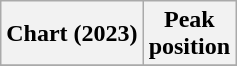<table class="wikitable plainrowheaders" style="text-align:center;">
<tr>
<th scope="col">Chart (2023)</th>
<th scope="col">Peak<br>position</th>
</tr>
<tr>
</tr>
</table>
